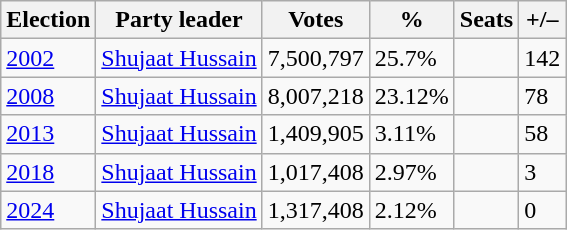<table class="wikitable">
<tr>
<th><strong>Election</strong></th>
<th>Party leader</th>
<th><strong>Votes</strong></th>
<th><strong>%</strong></th>
<th><strong>Seats</strong></th>
<th>+/–</th>
</tr>
<tr>
<td><a href='#'>2002</a></td>
<td><a href='#'>Shujaat Hussain</a></td>
<td>7,500,797</td>
<td>25.7%</td>
<td></td>
<td> 142</td>
</tr>
<tr>
<td><a href='#'>2008</a></td>
<td><a href='#'>Shujaat Hussain</a></td>
<td>8,007,218</td>
<td>23.12%</td>
<td></td>
<td> 78</td>
</tr>
<tr>
<td><a href='#'>2013</a></td>
<td><a href='#'>Shujaat Hussain</a></td>
<td>1,409,905</td>
<td>3.11%</td>
<td></td>
<td> 58</td>
</tr>
<tr>
<td><a href='#'>2018</a></td>
<td><a href='#'>Shujaat Hussain</a></td>
<td>1,017,408</td>
<td>2.97%</td>
<td></td>
<td> 3</td>
</tr>
<tr>
<td><a href='#'>2024</a></td>
<td><a href='#'>Shujaat Hussain</a></td>
<td>1,317,408</td>
<td>2.12%</td>
<td></td>
<td> 0</td>
</tr>
</table>
